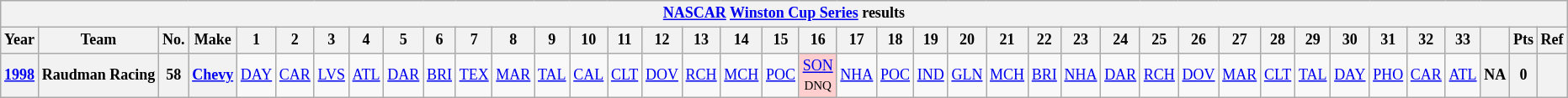<table class="wikitable" style="text-align:center; font-size:75%">
<tr>
<th colspan=45><a href='#'>NASCAR</a> <a href='#'>Winston Cup Series</a> results</th>
</tr>
<tr>
<th>Year</th>
<th>Team</th>
<th>No.</th>
<th>Make</th>
<th>1</th>
<th>2</th>
<th>3</th>
<th>4</th>
<th>5</th>
<th>6</th>
<th>7</th>
<th>8</th>
<th>9</th>
<th>10</th>
<th>11</th>
<th>12</th>
<th>13</th>
<th>14</th>
<th>15</th>
<th>16</th>
<th>17</th>
<th>18</th>
<th>19</th>
<th>20</th>
<th>21</th>
<th>22</th>
<th>23</th>
<th>24</th>
<th>25</th>
<th>26</th>
<th>27</th>
<th>28</th>
<th>29</th>
<th>30</th>
<th>31</th>
<th>32</th>
<th>33</th>
<th></th>
<th>Pts</th>
<th>Ref</th>
</tr>
<tr>
<th><a href='#'>1998</a></th>
<th>Raudman Racing</th>
<th>58</th>
<th><a href='#'>Chevy</a></th>
<td><a href='#'>DAY</a></td>
<td><a href='#'>CAR</a></td>
<td><a href='#'>LVS</a></td>
<td><a href='#'>ATL</a></td>
<td><a href='#'>DAR</a></td>
<td><a href='#'>BRI</a></td>
<td><a href='#'>TEX</a></td>
<td><a href='#'>MAR</a></td>
<td><a href='#'>TAL</a></td>
<td><a href='#'>CAL</a></td>
<td><a href='#'>CLT</a></td>
<td><a href='#'>DOV</a></td>
<td><a href='#'>RCH</a></td>
<td><a href='#'>MCH</a></td>
<td><a href='#'>POC</a></td>
<td style="background:#FFCFCF;"><a href='#'>SON</a><br><small>DNQ</small></td>
<td><a href='#'>NHA</a></td>
<td><a href='#'>POC</a></td>
<td><a href='#'>IND</a></td>
<td><a href='#'>GLN</a></td>
<td><a href='#'>MCH</a></td>
<td><a href='#'>BRI</a></td>
<td><a href='#'>NHA</a></td>
<td><a href='#'>DAR</a></td>
<td><a href='#'>RCH</a></td>
<td><a href='#'>DOV</a></td>
<td><a href='#'>MAR</a></td>
<td><a href='#'>CLT</a></td>
<td><a href='#'>TAL</a></td>
<td><a href='#'>DAY</a></td>
<td><a href='#'>PHO</a></td>
<td><a href='#'>CAR</a></td>
<td><a href='#'>ATL</a></td>
<th>NA</th>
<th>0</th>
<th></th>
</tr>
</table>
